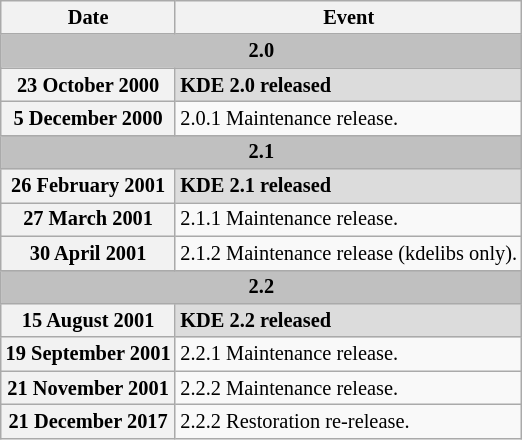<table class="wikitable" style="font-size: 85%; text-align: left; ">
<tr>
<th>Date</th>
<th>Event</th>
</tr>
<tr>
<th colspan="2" style="background:#C0C0C0">2.0</th>
</tr>
<tr>
<th>23 October 2000</th>
<td style="background:#DCDCDC"><strong>KDE 2.0 released</strong></td>
</tr>
<tr>
<th>5 December 2000</th>
<td>2.0.1 Maintenance release.</td>
</tr>
<tr>
<th colspan="2" style="background:#C0C0C0">2.1</th>
</tr>
<tr>
<th>26 February 2001</th>
<td style="background:#DCDCDC"><strong>KDE 2.1 released</strong></td>
</tr>
<tr>
<th>27 March 2001</th>
<td>2.1.1 Maintenance release.</td>
</tr>
<tr>
<th>30 April 2001</th>
<td>2.1.2 Maintenance release (kdelibs only).</td>
</tr>
<tr>
<th colspan="2" style="background:#C0C0C0">2.2</th>
</tr>
<tr>
<th>15 August 2001</th>
<td style="background:#DCDCDC"><strong>KDE 2.2 released</strong></td>
</tr>
<tr>
<th>19 September 2001</th>
<td>2.2.1 Maintenance release.</td>
</tr>
<tr>
<th>21 November 2001</th>
<td>2.2.2 Maintenance release.</td>
</tr>
<tr>
<th>21 December 2017</th>
<td>2.2.2 Restoration re-release.</td>
</tr>
</table>
